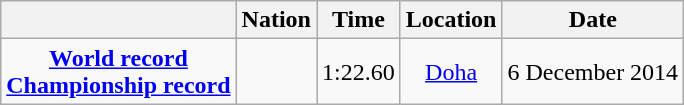<table class=wikitable style=text-align:center>
<tr>
<th></th>
<th>Nation</th>
<th>Time</th>
<th>Location</th>
<th>Date</th>
</tr>
<tr>
<td><strong><a href='#'>World record</a><br><a href='#'>Championship record</a></strong></td>
<td align=left></td>
<td align=left>1:22.60</td>
<td><a href='#'>Doha</a></td>
<td>6 December 2014</td>
</tr>
</table>
